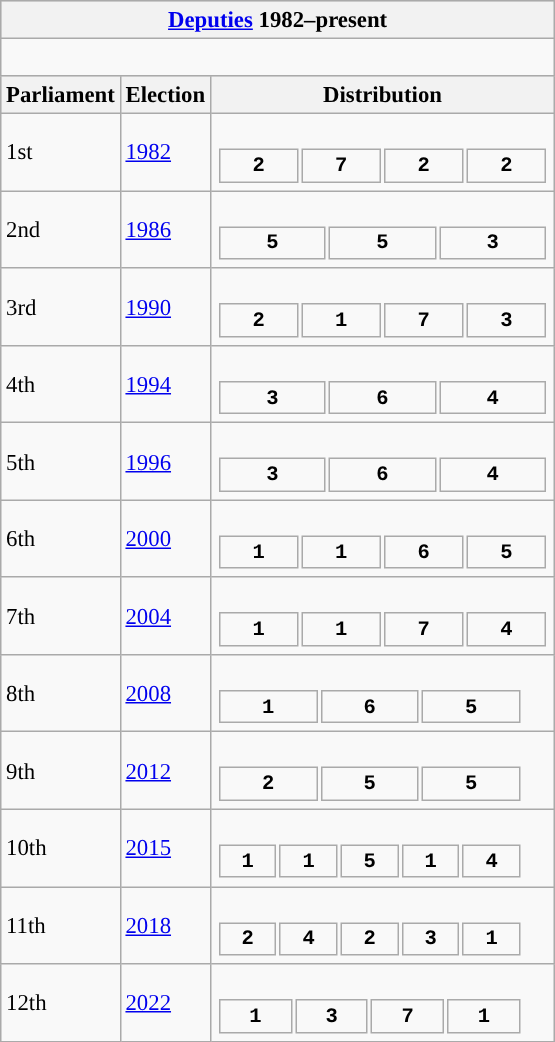<table class="wikitable" style="font-size:95%;">
<tr bgcolor="#CCCCCC">
<th colspan="3"><a href='#'>Deputies</a> 1982–present</th>
</tr>
<tr>
<td colspan="3"><br>















</td>
</tr>
<tr bgcolor="#CCCCCC">
<th>Parliament</th>
<th>Election</th>
<th>Distribution</th>
</tr>
<tr>
<td>1st</td>
<td><a href='#'>1982</a></td>
<td><br><table style="width:16.25em; font-size:90%; text-align:center; font-family:Courier New;">
<tr style="font-weight:bold">
<td style="background:">2</td>
<td style="background:">7</td>
<td style="background:">2</td>
<td style="background:">2</td>
</tr>
</table>
</td>
</tr>
<tr>
<td>2nd</td>
<td><a href='#'>1986</a></td>
<td><br><table style="width:16.25em; font-size:90%; text-align:center; font-family:Courier New;">
<tr style="font-weight:bold">
<td style="background:">5</td>
<td style="background:">5</td>
<td style="background:">3</td>
</tr>
</table>
</td>
</tr>
<tr>
<td>3rd</td>
<td><a href='#'>1990</a></td>
<td><br><table style="width:16.25em; font-size:90%; text-align:center; font-family:Courier New;">
<tr style="font-weight:bold">
<td style="background:">2</td>
<td style="background:">1</td>
<td style="background:">7</td>
<td style="background:">3</td>
</tr>
</table>
</td>
</tr>
<tr>
<td>4th</td>
<td><a href='#'>1994</a></td>
<td><br><table style="width:16.25em; font-size:90%; text-align:center; font-family:Courier New;">
<tr style="font-weight:bold">
<td style="background:">3</td>
<td style="background:">6</td>
<td style="background:">4</td>
</tr>
</table>
</td>
</tr>
<tr>
<td>5th</td>
<td><a href='#'>1996</a></td>
<td><br><table style="width:16.25em; font-size:90%; text-align:center; font-family:Courier New;">
<tr style="font-weight:bold">
<td style="background:">3</td>
<td style="background:">6</td>
<td style="background:">4</td>
</tr>
</table>
</td>
</tr>
<tr>
<td>6th</td>
<td><a href='#'>2000</a></td>
<td><br><table style="width:16.25em; font-size:90%; text-align:center; font-family:Courier New;">
<tr style="font-weight:bold">
<td style="background:">1</td>
<td style="background:">1</td>
<td style="background:">6</td>
<td style="background:">5</td>
</tr>
</table>
</td>
</tr>
<tr>
<td>7th</td>
<td><a href='#'>2004</a></td>
<td><br><table style="width:16.25em; font-size:90%; text-align:center; font-family:Courier New;">
<tr style="font-weight:bold">
<td style="background:">1</td>
<td style="background:">1</td>
<td style="background:">7</td>
<td style="background:">4</td>
</tr>
</table>
</td>
</tr>
<tr>
<td>8th</td>
<td><a href='#'>2008</a></td>
<td><br><table style="width:15em; font-size:90%; text-align:center; font-family:Courier New;">
<tr style="font-weight:bold">
<td style="background:">1</td>
<td style="background:">6</td>
<td style="background:">5</td>
</tr>
</table>
</td>
</tr>
<tr>
<td>9th</td>
<td><a href='#'>2012</a></td>
<td><br><table style="width:15em; font-size:90%; text-align:center; font-family:Courier New;">
<tr style="font-weight:bold">
<td style="background:">2</td>
<td style="background:">5</td>
<td style="background:">5</td>
</tr>
</table>
</td>
</tr>
<tr>
<td>10th</td>
<td><a href='#'>2015</a></td>
<td><br><table style="width:15em; font-size:90%; text-align:center; font-family:Courier New;">
<tr style="font-weight:bold">
<td style="background:">1</td>
<td style="background:">1</td>
<td style="background:">5</td>
<td style="background:">1</td>
<td style="background:">4</td>
</tr>
</table>
</td>
</tr>
<tr>
<td>11th</td>
<td><a href='#'>2018</a></td>
<td><br><table style="width:15em; font-size:90%; text-align:center; font-family:Courier New;">
<tr style="font-weight:bold">
<td style="background:">2</td>
<td style="background:">4</td>
<td style="background:">2</td>
<td style="background:">3</td>
<td style="background:">1</td>
</tr>
</table>
</td>
</tr>
<tr>
<td>12th</td>
<td><a href='#'>2022</a></td>
<td><br><table style="width:15em; font-size:90%; text-align:center; font-family:Courier New;">
<tr style="font-weight:bold">
<td style="background:">1</td>
<td style="background:">3</td>
<td style="background:">7</td>
<td style="background:">1</td>
</tr>
</table>
</td>
</tr>
</table>
